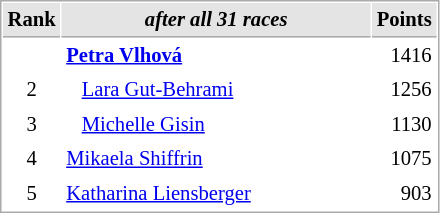<table cellspacing="1" cellpadding="3" style="border:1px solid #aaa; font-size:86%;">
<tr style="background:#e4e4e4;">
<th style="border-bottom:1px solid #aaa; width:10px;">Rank</th>
<th style="border-bottom:1px solid #aaa; width:200px; white-space:nowrap;"><em>after all 31 races</em></th>
<th style="border-bottom:1px solid #aaa; width:20px;">Points</th>
</tr>
<tr>
<td style="text-align:center;"></td>
<td> <strong><a href='#'>Petra Vlhová</a></strong></td>
<td align="right">1416</td>
</tr>
<tr>
<td style="text-align:center;">2</td>
<td>   <a href='#'>Lara Gut-Behrami</a></td>
<td align="right">1256</td>
</tr>
<tr>
<td style="text-align:center;">3</td>
<td>   <a href='#'>Michelle Gisin</a></td>
<td align="right">1130</td>
</tr>
<tr>
<td style="text-align:center;">4</td>
<td> <a href='#'>Mikaela Shiffrin</a></td>
<td align="right">1075</td>
</tr>
<tr>
<td style="text-align:center;">5</td>
<td> <a href='#'>Katharina Liensberger</a></td>
<td align="right">903</td>
</tr>
</table>
